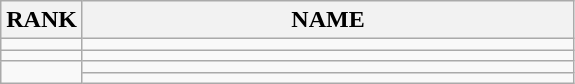<table class="wikitable">
<tr>
<th>RANK</th>
<th style="width: 20em">NAME</th>
</tr>
<tr>
<td align="center"></td>
<td></td>
</tr>
<tr>
<td align="center"></td>
<td></td>
</tr>
<tr>
<td rowspan=2 align="center"></td>
<td></td>
</tr>
<tr>
<td></td>
</tr>
</table>
